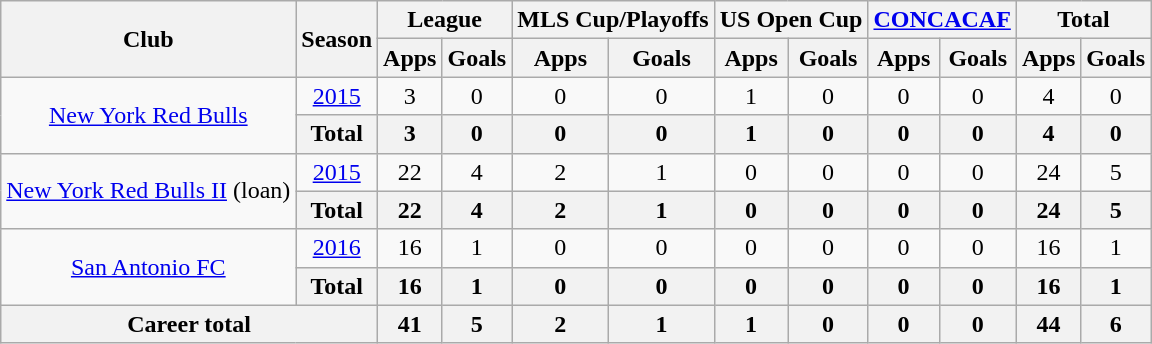<table class="wikitable" style="text-align: center;">
<tr>
<th rowspan="2">Club</th>
<th rowspan="2">Season</th>
<th colspan="2">League</th>
<th colspan="2">MLS Cup/Playoffs</th>
<th colspan="2">US Open Cup</th>
<th colspan="2"><a href='#'>CONCACAF</a></th>
<th colspan="2">Total</th>
</tr>
<tr>
<th>Apps</th>
<th>Goals</th>
<th>Apps</th>
<th>Goals</th>
<th>Apps</th>
<th>Goals</th>
<th>Apps</th>
<th>Goals</th>
<th>Apps</th>
<th>Goals</th>
</tr>
<tr>
<td rowspan="2"><a href='#'>New York Red Bulls</a></td>
<td><a href='#'>2015</a></td>
<td>3</td>
<td>0</td>
<td>0</td>
<td>0</td>
<td>1</td>
<td>0</td>
<td>0</td>
<td>0</td>
<td>4</td>
<td>0</td>
</tr>
<tr>
<th>Total</th>
<th>3</th>
<th>0</th>
<th>0</th>
<th>0</th>
<th>1</th>
<th>0</th>
<th>0</th>
<th>0</th>
<th>4</th>
<th>0</th>
</tr>
<tr>
<td rowspan="2"><a href='#'>New York Red Bulls II</a> (loan)</td>
<td><a href='#'>2015</a></td>
<td>22</td>
<td>4</td>
<td>2</td>
<td>1</td>
<td>0</td>
<td>0</td>
<td>0</td>
<td>0</td>
<td>24</td>
<td>5</td>
</tr>
<tr>
<th>Total</th>
<th>22</th>
<th>4</th>
<th>2</th>
<th>1</th>
<th>0</th>
<th>0</th>
<th>0</th>
<th>0</th>
<th>24</th>
<th>5</th>
</tr>
<tr>
<td rowspan="2"><a href='#'>San Antonio FC</a></td>
<td><a href='#'>2016</a></td>
<td>16</td>
<td>1</td>
<td>0</td>
<td>0</td>
<td>0</td>
<td>0</td>
<td>0</td>
<td>0</td>
<td>16</td>
<td>1</td>
</tr>
<tr>
<th>Total</th>
<th>16</th>
<th>1</th>
<th>0</th>
<th>0</th>
<th>0</th>
<th>0</th>
<th>0</th>
<th>0</th>
<th>16</th>
<th>1</th>
</tr>
<tr>
<th colspan="2">Career total</th>
<th>41</th>
<th>5</th>
<th>2</th>
<th>1</th>
<th>1</th>
<th>0</th>
<th>0</th>
<th>0</th>
<th>44</th>
<th>6</th>
</tr>
</table>
